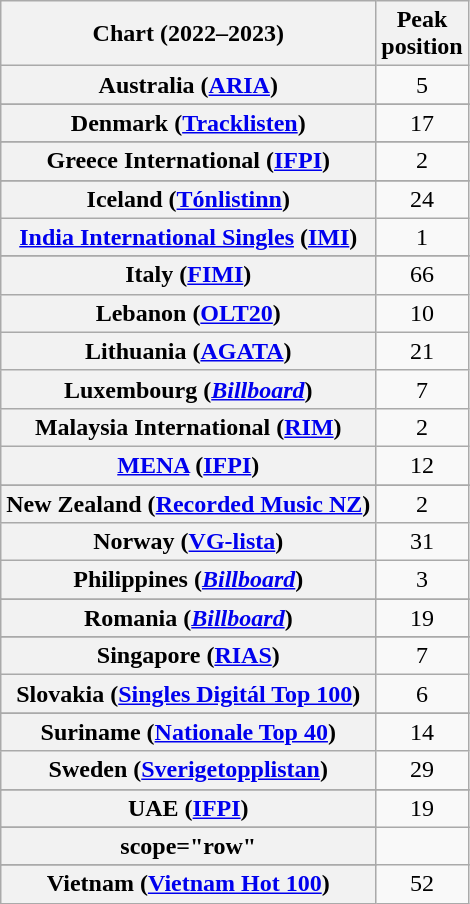<table class="wikitable sortable plainrowheaders" style="text-align:center">
<tr>
<th scope="col">Chart (2022–2023)</th>
<th scope="col">Peak<br>position</th>
</tr>
<tr>
<th scope="row">Australia (<a href='#'>ARIA</a>)</th>
<td>5</td>
</tr>
<tr>
</tr>
<tr>
</tr>
<tr>
</tr>
<tr>
</tr>
<tr>
<th scope="row">Denmark (<a href='#'>Tracklisten</a>)</th>
<td>17</td>
</tr>
<tr>
</tr>
<tr>
</tr>
<tr>
</tr>
<tr>
<th scope="row">Greece International (<a href='#'>IFPI</a>)</th>
<td>2</td>
</tr>
<tr>
</tr>
<tr>
</tr>
<tr>
<th scope="row">Iceland (<a href='#'>Tónlistinn</a>)</th>
<td>24</td>
</tr>
<tr>
<th scope="row"><a href='#'>India International Singles</a> (<a href='#'>IMI</a>)</th>
<td>1</td>
</tr>
<tr>
</tr>
<tr>
<th scope="row">Italy (<a href='#'>FIMI</a>)</th>
<td>66</td>
</tr>
<tr>
<th scope="row">Lebanon (<a href='#'>OLT20</a>)</th>
<td>10</td>
</tr>
<tr>
<th scope="row">Lithuania (<a href='#'>AGATA</a>)</th>
<td>21</td>
</tr>
<tr>
<th scope="row">Luxembourg (<em><a href='#'>Billboard</a></em>)</th>
<td>7</td>
</tr>
<tr>
<th scope="row">Malaysia International (<a href='#'>RIM</a>)</th>
<td>2</td>
</tr>
<tr>
<th scope="row"><a href='#'>MENA</a> (<a href='#'>IFPI</a>)</th>
<td>12</td>
</tr>
<tr>
</tr>
<tr>
<th scope="row">New Zealand (<a href='#'>Recorded Music NZ</a>)</th>
<td>2</td>
</tr>
<tr>
<th scope="row">Norway (<a href='#'>VG-lista</a>)</th>
<td>31</td>
</tr>
<tr>
<th scope="row">Philippines (<em><a href='#'>Billboard</a></em>)</th>
<td>3</td>
</tr>
<tr>
</tr>
<tr>
</tr>
<tr>
<th scope="row">Romania (<em><a href='#'>Billboard</a></em>)</th>
<td>19</td>
</tr>
<tr>
</tr>
<tr>
<th scope="row">Singapore (<a href='#'>RIAS</a>)</th>
<td>7</td>
</tr>
<tr>
<th scope="row">Slovakia (<a href='#'>Singles Digitál Top 100</a>)</th>
<td>6</td>
</tr>
<tr>
</tr>
<tr>
<th scope="row">Suriname (<a href='#'>Nationale Top 40</a>)</th>
<td>14</td>
</tr>
<tr>
<th scope="row">Sweden (<a href='#'>Sverigetopplistan</a>)</th>
<td>29</td>
</tr>
<tr>
</tr>
<tr>
<th scope="row">UAE (<a href='#'>IFPI</a>)</th>
<td>19</td>
</tr>
<tr>
</tr>
<tr>
</tr>
<tr>
</tr>
<tr>
</tr>
<tr>
</tr>
<tr>
<th>scope="row"</th>
</tr>
<tr>
</tr>
<tr>
</tr>
<tr>
</tr>
<tr>
</tr>
<tr>
<th scope="row">Vietnam (<a href='#'>Vietnam Hot 100</a>)</th>
<td>52</td>
</tr>
</table>
